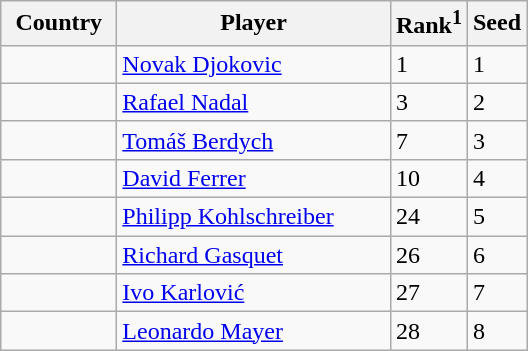<table class="sortable wikitable">
<tr>
<th width=70>Country</th>
<th width=175>Player</th>
<th>Rank<sup>1</sup></th>
<th>Seed</th>
</tr>
<tr>
<td></td>
<td><a href='#'>Novak Djokovic</a></td>
<td>1</td>
<td>1</td>
</tr>
<tr>
<td></td>
<td><a href='#'>Rafael Nadal</a></td>
<td>3</td>
<td>2</td>
</tr>
<tr>
<td></td>
<td><a href='#'>Tomáš Berdych</a></td>
<td>7</td>
<td>3</td>
</tr>
<tr>
<td></td>
<td><a href='#'>David Ferrer</a></td>
<td>10</td>
<td>4</td>
</tr>
<tr>
<td></td>
<td><a href='#'>Philipp Kohlschreiber</a></td>
<td>24</td>
<td>5</td>
</tr>
<tr>
<td></td>
<td><a href='#'>Richard Gasquet</a></td>
<td>26</td>
<td>6</td>
</tr>
<tr>
<td></td>
<td><a href='#'>Ivo Karlović</a></td>
<td>27</td>
<td>7</td>
</tr>
<tr>
<td></td>
<td><a href='#'>Leonardo Mayer</a></td>
<td>28</td>
<td>8</td>
</tr>
</table>
